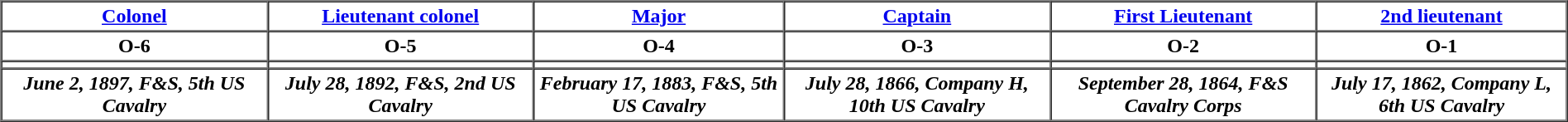<table border="1" cellpadding="2" cellspacing="0" align="center" width="100%">
<tr>
<th><a href='#'>Colonel</a></th>
<th><a href='#'>Lieutenant colonel</a></th>
<th><a href='#'>Major</a></th>
<th><a href='#'>Captain</a></th>
<th><a href='#'>First Lieutenant</a></th>
<th><a href='#'>2nd lieutenant</a></th>
</tr>
<tr>
<th>O-6</th>
<th>O-5</th>
<th>O-4</th>
<th>O-3</th>
<th>O-2</th>
<th>O-1</th>
</tr>
<tr>
<td align="center" width="17%"></td>
<td align="center" width="17%"></td>
<td align="center" width="16%"></td>
<td align="center" width="17%"></td>
<td align="center" width="17%"></td>
<td align="center" width="16%"></td>
</tr>
<tr>
<th><em>June 2, 1897, F&S, 5th US Cavalry</em></th>
<th><em>July 28, 1892, F&S, 2nd US Cavalry</em></th>
<th><em>February 17, 1883, F&S, 5th US Cavalry</em></th>
<th><em>July 28, 1866, Company H, 10th US Cavalry</em></th>
<th><em>September 28, 1864, F&S Cavalry Corps</em></th>
<th><em>July 17, 1862, Company L, 6th US Cavalry</em></th>
</tr>
</table>
